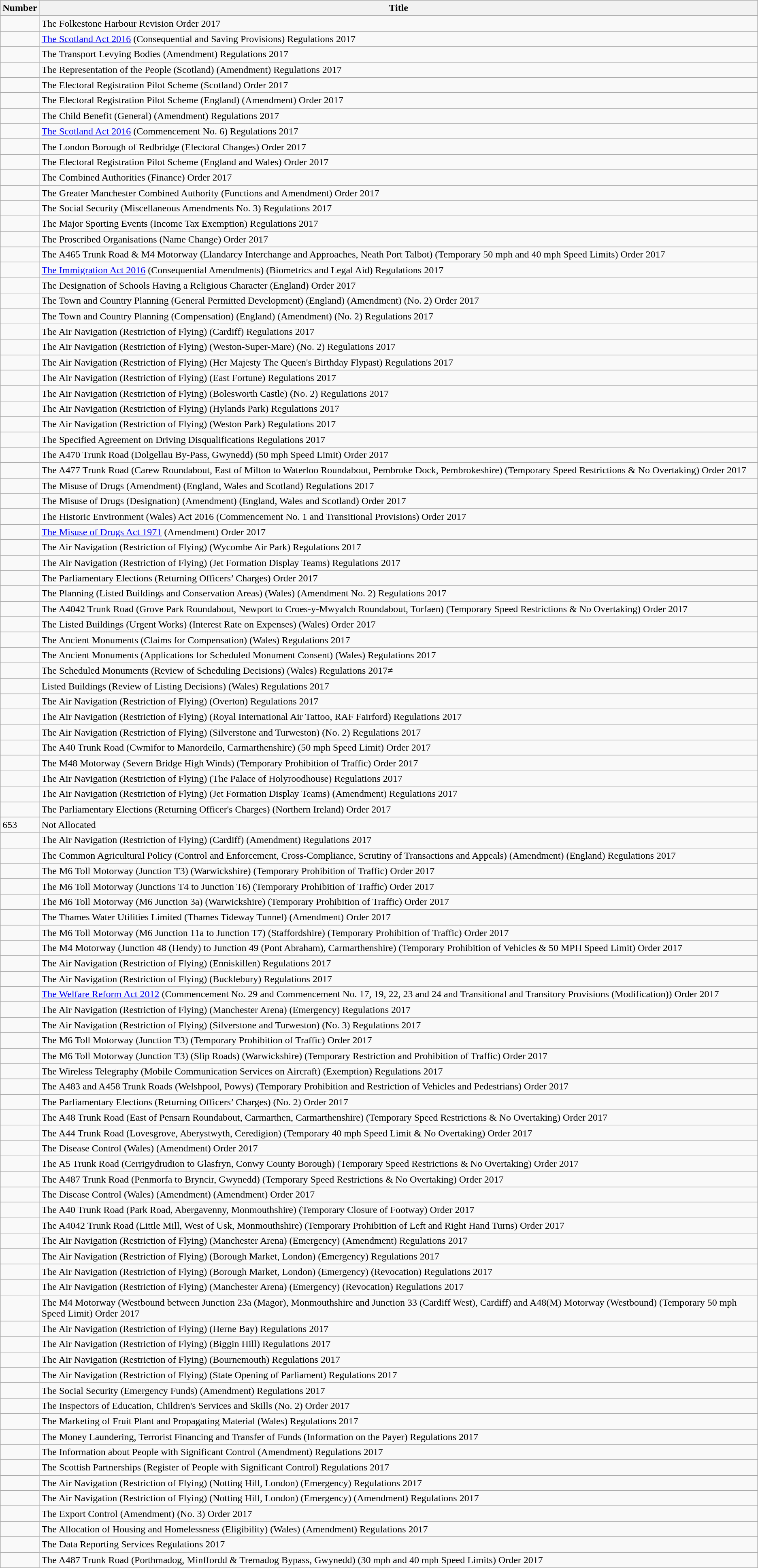<table class="wikitable collapsible">
<tr>
<th>Number</th>
<th>Title</th>
</tr>
<tr>
<td></td>
<td>The Folkestone Harbour Revision Order 2017</td>
</tr>
<tr>
<td></td>
<td><a href='#'>The Scotland Act 2016</a> (Consequential and Saving Provisions) Regulations 2017</td>
</tr>
<tr>
<td></td>
<td>The Transport Levying Bodies (Amendment) Regulations 2017</td>
</tr>
<tr>
<td></td>
<td>The Representation of the People (Scotland) (Amendment) Regulations 2017</td>
</tr>
<tr>
<td></td>
<td>The Electoral Registration Pilot Scheme (Scotland) Order 2017</td>
</tr>
<tr>
<td></td>
<td>The Electoral Registration Pilot Scheme (England) (Amendment) Order 2017</td>
</tr>
<tr>
<td></td>
<td>The Child Benefit (General) (Amendment) Regulations 2017</td>
</tr>
<tr>
<td></td>
<td><a href='#'>The Scotland Act 2016</a> (Commencement No. 6) Regulations 2017</td>
</tr>
<tr>
<td></td>
<td>The London Borough of Redbridge (Electoral Changes) Order 2017</td>
</tr>
<tr>
<td></td>
<td>The Electoral Registration Pilot Scheme (England and Wales) Order 2017</td>
</tr>
<tr>
<td></td>
<td>The Combined Authorities (Finance) Order 2017</td>
</tr>
<tr>
<td></td>
<td>The Greater Manchester Combined Authority (Functions and Amendment) Order 2017</td>
</tr>
<tr>
<td></td>
<td>The Social Security (Miscellaneous Amendments No. 3) Regulations 2017</td>
</tr>
<tr>
<td></td>
<td>The Major Sporting Events (Income Tax Exemption) Regulations 2017</td>
</tr>
<tr>
<td></td>
<td>The Proscribed Organisations (Name Change) Order 2017</td>
</tr>
<tr>
<td></td>
<td>The A465 Trunk Road & M4 Motorway (Llandarcy Interchange and Approaches, Neath Port Talbot) (Temporary 50 mph and 40 mph Speed Limits) Order 2017</td>
</tr>
<tr>
<td></td>
<td><a href='#'>The Immigration Act 2016</a> (Consequential Amendments) (Biometrics and Legal Aid) Regulations 2017</td>
</tr>
<tr>
<td></td>
<td>The Designation of Schools Having a Religious Character (England) Order 2017</td>
</tr>
<tr>
<td></td>
<td>The Town and Country Planning (General Permitted Development) (England) (Amendment) (No. 2) Order 2017</td>
</tr>
<tr>
<td></td>
<td>The Town and Country Planning (Compensation) (England) (Amendment) (No. 2) Regulations 2017</td>
</tr>
<tr>
<td></td>
<td>The Air Navigation (Restriction of Flying) (Cardiff) Regulations 2017</td>
</tr>
<tr>
<td></td>
<td>The Air Navigation (Restriction of Flying) (Weston-Super-Mare) (No. 2) Regulations 2017</td>
</tr>
<tr>
<td></td>
<td>The Air Navigation (Restriction of Flying) (Her Majesty The Queen's Birthday Flypast) Regulations 2017</td>
</tr>
<tr>
<td></td>
<td>The Air Navigation (Restriction of Flying) (East Fortune) Regulations 2017</td>
</tr>
<tr>
<td></td>
<td>The Air Navigation (Restriction of Flying) (Bolesworth Castle) (No. 2) Regulations 2017</td>
</tr>
<tr>
<td></td>
<td>The Air Navigation (Restriction of Flying) (Hylands Park) Regulations 2017</td>
</tr>
<tr>
<td></td>
<td>The Air Navigation (Restriction of Flying) (Weston Park) Regulations 2017</td>
</tr>
<tr>
<td></td>
<td>The Specified Agreement on Driving Disqualifications Regulations 2017</td>
</tr>
<tr>
<td></td>
<td>The A470 Trunk Road (Dolgellau By-Pass, Gwynedd) (50 mph Speed Limit) Order 2017</td>
</tr>
<tr>
<td></td>
<td>The A477 Trunk Road (Carew Roundabout, East of Milton to Waterloo Roundabout, Pembroke Dock, Pembrokeshire) (Temporary Speed Restrictions & No Overtaking) Order 2017</td>
</tr>
<tr>
<td></td>
<td>The Misuse of Drugs (Amendment) (England, Wales and Scotland) Regulations 2017</td>
</tr>
<tr>
<td></td>
<td>The Misuse of Drugs (Designation) (Amendment) (England, Wales and Scotland) Order 2017</td>
</tr>
<tr>
<td></td>
<td>The Historic Environment (Wales) Act 2016 (Commencement No. 1 and Transitional Provisions) Order 2017</td>
</tr>
<tr>
<td></td>
<td><a href='#'>The Misuse of Drugs Act 1971</a> (Amendment) Order 2017</td>
</tr>
<tr>
<td></td>
<td>The Air Navigation (Restriction of Flying) (Wycombe Air Park) Regulations 2017</td>
</tr>
<tr>
<td></td>
<td>The Air Navigation (Restriction of Flying) (Jet Formation Display Teams) Regulations 2017</td>
</tr>
<tr>
<td></td>
<td>The Parliamentary Elections (Returning Officers’ Charges) Order 2017</td>
</tr>
<tr>
<td></td>
<td>The Planning (Listed Buildings and Conservation Areas) (Wales) (Amendment No. 2) Regulations 2017</td>
</tr>
<tr>
<td></td>
<td>The A4042 Trunk Road (Grove Park Roundabout, Newport to Croes-y-Mwyalch Roundabout, Torfaen) (Temporary Speed Restrictions & No Overtaking) Order 2017</td>
</tr>
<tr>
<td></td>
<td>The Listed Buildings (Urgent Works) (Interest Rate on Expenses) (Wales) Order 2017</td>
</tr>
<tr>
<td></td>
<td>The Ancient Monuments (Claims for Compensation) (Wales) Regulations 2017</td>
</tr>
<tr>
<td></td>
<td>The Ancient Monuments (Applications for Scheduled Monument Consent) (Wales) Regulations 2017</td>
</tr>
<tr>
<td></td>
<td>The Scheduled Monuments (Review of Scheduling Decisions) (Wales) Regulations 2017≠</td>
</tr>
<tr>
<td></td>
<td>Listed Buildings (Review of Listing Decisions) (Wales) Regulations 2017</td>
</tr>
<tr>
<td></td>
<td>The Air Navigation (Restriction of Flying) (Overton) Regulations 2017</td>
</tr>
<tr>
<td></td>
<td>The Air Navigation (Restriction of Flying) (Royal International Air Tattoo, RAF Fairford) Regulations 2017</td>
</tr>
<tr>
<td></td>
<td>The Air Navigation (Restriction of Flying) (Silverstone and Turweston) (No. 2) Regulations 2017</td>
</tr>
<tr>
<td></td>
<td>The A40 Trunk Road (Cwmifor to Manordeilo, Carmarthenshire) (50 mph Speed Limit) Order 2017</td>
</tr>
<tr>
<td></td>
<td>The M48 Motorway (Severn Bridge High Winds) (Temporary Prohibition of Traffic) Order 2017</td>
</tr>
<tr>
<td></td>
<td>The Air Navigation (Restriction of Flying) (The Palace of Holyroodhouse) Regulations 2017</td>
</tr>
<tr>
<td></td>
<td>The Air Navigation (Restriction of Flying) (Jet Formation Display Teams) (Amendment) Regulations 2017</td>
</tr>
<tr>
<td></td>
<td>The Parliamentary Elections (Returning Officer's Charges) (Northern Ireland) Order 2017</td>
</tr>
<tr>
<td>653</td>
<td>Not Allocated</td>
</tr>
<tr>
<td></td>
<td>The Air Navigation (Restriction of Flying) (Cardiff) (Amendment) Regulations 2017</td>
</tr>
<tr>
<td></td>
<td>The Common Agricultural Policy (Control and Enforcement, Cross-Compliance, Scrutiny of Transactions and Appeals) (Amendment) (England) Regulations 2017</td>
</tr>
<tr>
<td></td>
<td>The M6 Toll Motorway (Junction T3) (Warwickshire) (Temporary Prohibition of Traffic) Order 2017</td>
</tr>
<tr>
<td></td>
<td>The M6 Toll Motorway (Junctions T4 to Junction T6) (Temporary Prohibition of Traffic) Order 2017</td>
</tr>
<tr>
<td></td>
<td>The M6 Toll Motorway (M6 Junction 3a) (Warwickshire) (Temporary Prohibition of Traffic) Order 2017</td>
</tr>
<tr>
<td></td>
<td>The Thames Water Utilities Limited (Thames Tideway Tunnel) (Amendment) Order 2017</td>
</tr>
<tr>
<td></td>
<td>The M6 Toll Motorway (M6 Junction 11a to Junction T7) (Staffordshire) (Temporary Prohibition of Traffic) Order 2017</td>
</tr>
<tr>
<td></td>
<td>The M4 Motorway (Junction 48 (Hendy) to Junction 49 (Pont Abraham), Carmarthenshire) (Temporary Prohibition of Vehicles & 50 MPH Speed Limit) Order 2017</td>
</tr>
<tr>
<td></td>
<td>The Air Navigation (Restriction of Flying) (Enniskillen) Regulations 2017</td>
</tr>
<tr>
<td></td>
<td>The Air Navigation (Restriction of Flying) (Bucklebury) Regulations 2017</td>
</tr>
<tr>
<td></td>
<td><a href='#'>The Welfare Reform Act 2012</a> (Commencement No. 29 and Commencement No. 17, 19, 22, 23 and 24 and Transitional and Transitory Provisions (Modification)) Order 2017</td>
</tr>
<tr>
<td></td>
<td>The Air Navigation (Restriction of Flying) (Manchester Arena) (Emergency) Regulations 2017</td>
</tr>
<tr>
<td></td>
<td>The Air Navigation (Restriction of Flying) (Silverstone and Turweston) (No. 3) Regulations 2017</td>
</tr>
<tr>
<td></td>
<td>The M6 Toll Motorway (Junction T3) (Temporary Prohibition of Traffic) Order 2017</td>
</tr>
<tr>
<td></td>
<td>The M6 Toll Motorway (Junction T3) (Slip Roads) (Warwickshire) (Temporary Restriction and Prohibition of Traffic) Order 2017</td>
</tr>
<tr>
<td></td>
<td>The Wireless Telegraphy (Mobile Communication Services on Aircraft) (Exemption) Regulations 2017</td>
</tr>
<tr>
<td></td>
<td>The A483 and A458 Trunk Roads (Welshpool, Powys) (Temporary Prohibition and Restriction of Vehicles and Pedestrians) Order 2017</td>
</tr>
<tr>
<td></td>
<td>The Parliamentary Elections (Returning Officers’ Charges) (No. 2) Order 2017</td>
</tr>
<tr>
<td></td>
<td>The A48 Trunk Road (East of Pensarn Roundabout, Carmarthen, Carmarthenshire) (Temporary Speed Restrictions & No Overtaking) Order 2017</td>
</tr>
<tr>
<td></td>
<td>The A44 Trunk Road (Lovesgrove, Aberystwyth, Ceredigion) (Temporary 40 mph Speed Limit & No Overtaking) Order 2017</td>
</tr>
<tr>
<td></td>
<td>The Disease Control (Wales) (Amendment) Order 2017</td>
</tr>
<tr>
<td></td>
<td>The A5 Trunk Road (Cerrigydrudion to Glasfryn, Conwy County Borough) (Temporary Speed Restrictions & No Overtaking) Order 2017</td>
</tr>
<tr>
<td></td>
<td>The A487 Trunk Road (Penmorfa to Bryncir, Gwynedd) (Temporary Speed Restrictions & No Overtaking) Order 2017</td>
</tr>
<tr>
<td></td>
<td>The Disease Control (Wales) (Amendment) (Amendment) Order 2017</td>
</tr>
<tr>
<td></td>
<td>The A40 Trunk Road (Park Road, Abergavenny, Monmouthshire) (Temporary Closure of Footway) Order 2017</td>
</tr>
<tr>
<td></td>
<td>The A4042 Trunk Road (Little Mill, West of Usk, Monmouthshire) (Temporary Prohibition of Left and Right Hand Turns) Order 2017</td>
</tr>
<tr>
<td></td>
<td>The Air Navigation (Restriction of Flying) (Manchester Arena) (Emergency) (Amendment) Regulations 2017</td>
</tr>
<tr>
<td></td>
<td>The Air Navigation (Restriction of Flying) (Borough Market, London) (Emergency) Regulations 2017</td>
</tr>
<tr>
<td></td>
<td>The Air Navigation (Restriction of Flying) (Borough Market, London) (Emergency) (Revocation) Regulations 2017</td>
</tr>
<tr>
<td></td>
<td>The Air Navigation (Restriction of Flying) (Manchester Arena) (Emergency) (Revocation) Regulations 2017</td>
</tr>
<tr>
<td></td>
<td>The M4 Motorway (Westbound between Junction 23a (Magor), Monmouthshire and Junction 33 (Cardiff West), Cardiff) and A48(M) Motorway (Westbound) (Temporary 50 mph Speed Limit) Order 2017</td>
</tr>
<tr>
<td></td>
<td>The Air Navigation (Restriction of Flying) (Herne Bay) Regulations 2017</td>
</tr>
<tr>
<td></td>
<td>The Air Navigation (Restriction of Flying) (Biggin Hill) Regulations 2017</td>
</tr>
<tr>
<td></td>
<td>The Air Navigation (Restriction of Flying) (Bournemouth) Regulations 2017</td>
</tr>
<tr>
<td></td>
<td>The Air Navigation (Restriction of Flying) (State Opening of Parliament) Regulations 2017</td>
</tr>
<tr>
<td></td>
<td>The Social Security (Emergency Funds) (Amendment) Regulations 2017</td>
</tr>
<tr>
<td></td>
<td>The Inspectors of Education, Children's Services and Skills (No. 2) Order 2017</td>
</tr>
<tr>
<td></td>
<td>The Marketing of Fruit Plant and Propagating Material (Wales) Regulations 2017</td>
</tr>
<tr>
<td></td>
<td>The Money Laundering, Terrorist Financing and Transfer of Funds (Information on the Payer) Regulations 2017</td>
</tr>
<tr>
<td></td>
<td>The Information about People with Significant Control (Amendment) Regulations 2017</td>
</tr>
<tr>
<td></td>
<td>The Scottish Partnerships (Register of People with Significant Control) Regulations 2017</td>
</tr>
<tr>
<td></td>
<td>The Air Navigation (Restriction of Flying) (Notting Hill, London) (Emergency) Regulations 2017</td>
</tr>
<tr>
<td></td>
<td>The Air Navigation (Restriction of Flying) (Notting Hill, London) (Emergency) (Amendment) Regulations 2017</td>
</tr>
<tr>
<td></td>
<td>The Export Control (Amendment) (No. 3) Order 2017</td>
</tr>
<tr>
<td></td>
<td>The Allocation of Housing and Homelessness (Eligibility) (Wales) (Amendment) Regulations 2017</td>
</tr>
<tr>
<td></td>
<td>The Data Reporting Services Regulations 2017</td>
</tr>
<tr>
<td></td>
<td>The A487 Trunk Road (Porthmadog, Minffordd & Tremadog Bypass, Gwynedd) (30 mph and 40 mph Speed Limits) Order 2017</td>
</tr>
</table>
